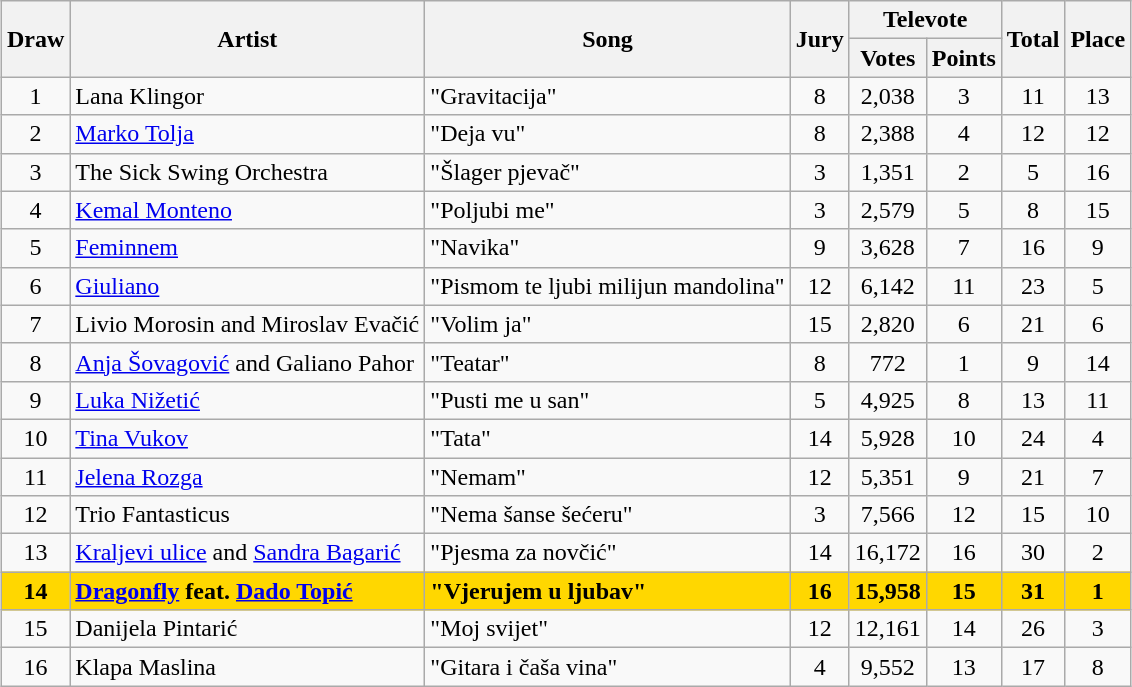<table class="sortable wikitable" style="margin: 1em auto 1em auto; text-align:center;">
<tr>
<th rowspan="2">Draw</th>
<th rowspan="2">Artist</th>
<th rowspan="2">Song</th>
<th rowspan="2">Jury</th>
<th colspan="2">Televote</th>
<th rowspan="2">Total</th>
<th rowspan="2">Place</th>
</tr>
<tr>
<th>Votes</th>
<th>Points</th>
</tr>
<tr>
<td>1</td>
<td align="left">Lana Klingor</td>
<td align="left">"Gravitacija"</td>
<td>8</td>
<td>2,038</td>
<td>3</td>
<td>11</td>
<td>13</td>
</tr>
<tr>
<td>2</td>
<td align="left"><a href='#'>Marko Tolja</a></td>
<td align="left">"Deja vu"</td>
<td>8</td>
<td>2,388</td>
<td>4</td>
<td>12</td>
<td>12</td>
</tr>
<tr>
<td>3</td>
<td align="left">The Sick Swing Orchestra</td>
<td align="left">"Šlager pjevač"</td>
<td>3</td>
<td>1,351</td>
<td>2</td>
<td>5</td>
<td>16</td>
</tr>
<tr>
<td>4</td>
<td align="left"><a href='#'>Kemal Monteno</a></td>
<td align="left">"Poljubi me"</td>
<td>3</td>
<td>2,579</td>
<td>5</td>
<td>8</td>
<td>15</td>
</tr>
<tr>
<td>5</td>
<td align="left"><a href='#'>Feminnem</a></td>
<td align="left">"Navika"</td>
<td>9</td>
<td>3,628</td>
<td>7</td>
<td>16</td>
<td>9</td>
</tr>
<tr>
<td>6</td>
<td align="left"><a href='#'>Giuliano</a></td>
<td align="left">"Pismom te ljubi milijun mandolina"</td>
<td>12</td>
<td>6,142</td>
<td>11</td>
<td>23</td>
<td>5</td>
</tr>
<tr>
<td>7</td>
<td align="left">Livio Morosin and Miroslav Evačić</td>
<td align="left">"Volim ja"</td>
<td>15</td>
<td>2,820</td>
<td>6</td>
<td>21</td>
<td>6</td>
</tr>
<tr>
<td>8</td>
<td align="left"><a href='#'>Anja Šovagović</a> and Galiano Pahor</td>
<td align="left">"Teatar"</td>
<td>8</td>
<td>772</td>
<td>1</td>
<td>9</td>
<td>14</td>
</tr>
<tr>
<td>9</td>
<td align="left"><a href='#'>Luka Nižetić</a></td>
<td align="left">"Pusti me u san"</td>
<td>5</td>
<td>4,925</td>
<td>8</td>
<td>13</td>
<td>11</td>
</tr>
<tr>
<td>10</td>
<td align="left"><a href='#'>Tina Vukov</a></td>
<td align="left">"Tata"</td>
<td>14</td>
<td>5,928</td>
<td>10</td>
<td>24</td>
<td>4</td>
</tr>
<tr>
<td>11</td>
<td align="left"><a href='#'>Jelena Rozga</a></td>
<td align="left">"Nemam"</td>
<td>12</td>
<td>5,351</td>
<td>9</td>
<td>21</td>
<td>7</td>
</tr>
<tr>
<td>12</td>
<td align="left">Trio Fantasticus</td>
<td align="left">"Nema šanse šećeru"</td>
<td>3</td>
<td>7,566</td>
<td>12</td>
<td>15</td>
<td>10</td>
</tr>
<tr>
<td>13</td>
<td align="left"><a href='#'>Kraljevi ulice</a> and <a href='#'>Sandra Bagarić</a></td>
<td align="left">"Pjesma za novčić"</td>
<td>14</td>
<td>16,172</td>
<td>16</td>
<td>30</td>
<td>2</td>
</tr>
<tr style="font-weight:bold; background:gold;">
<td>14</td>
<td align="left"><a href='#'>Dragonfly</a> feat. <a href='#'>Dado Topić</a></td>
<td align="left">"Vjerujem u ljubav"</td>
<td>16</td>
<td>15,958</td>
<td>15</td>
<td>31</td>
<td>1</td>
</tr>
<tr>
<td>15</td>
<td align="left">Danijela Pintarić</td>
<td align="left">"Moj svijet"</td>
<td>12</td>
<td>12,161</td>
<td>14</td>
<td>26</td>
<td>3</td>
</tr>
<tr>
<td>16</td>
<td align="left">Klapa Maslina</td>
<td align="left">"Gitara i čaša vina"</td>
<td>4</td>
<td>9,552</td>
<td>13</td>
<td>17</td>
<td>8</td>
</tr>
</table>
